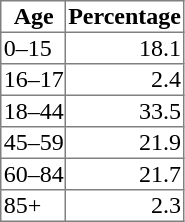<table class="toc" border="1" style="float:right; border-collapse:collapse; margin-right:10pt; margin-top:1em;">
<tr>
<th>Age</th>
<th>Percentage</th>
</tr>
<tr>
<td>0–15</td>
<td align=right>18.1</td>
</tr>
<tr>
<td>16–17</td>
<td align=right>2.4</td>
</tr>
<tr>
<td>18–44</td>
<td align=right>33.5</td>
</tr>
<tr>
<td>45–59</td>
<td align=right>21.9</td>
</tr>
<tr>
<td>60–84</td>
<td align=right>21.7</td>
</tr>
<tr>
<td>85+</td>
<td align=right>2.3</td>
</tr>
</table>
